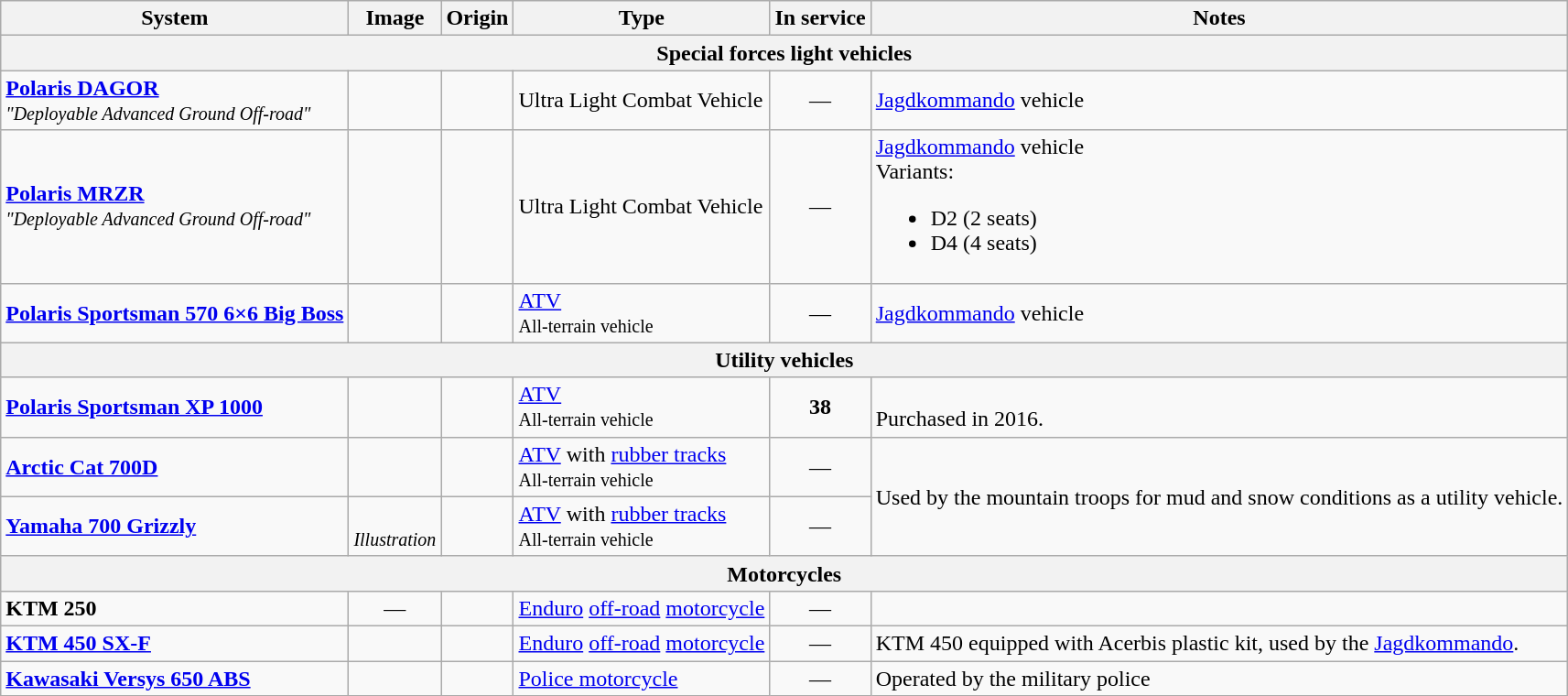<table class="wikitable">
<tr>
<th>System</th>
<th>Image</th>
<th>Origin</th>
<th>Type</th>
<th>In service</th>
<th>Notes</th>
</tr>
<tr>
<th colspan="6">Special forces light vehicles</th>
</tr>
<tr>
<td><a href='#'><strong>Polaris DAGOR</strong></a><br><em><small>"Deployable Advanced Ground Off-road"</small></em></td>
<td style="text-align: center; "></td>
<td></td>
<td>Ultra Light Combat Vehicle</td>
<td style="text-align: center; ">—</td>
<td><a href='#'>Jagdkommando</a> vehicle</td>
</tr>
<tr>
<td><strong><a href='#'>Polaris MRZR</a></strong><br><em><small>"Deployable Advanced Ground Off-road"</small></em></td>
<td style="text-align: center; "></td>
<td></td>
<td>Ultra Light Combat Vehicle</td>
<td style="text-align: center; ">—</td>
<td><a href='#'>Jagdkommando</a> vehicle<br>Variants:<ul><li>D2 (2 seats)</li><li>D4 (4 seats)</li></ul></td>
</tr>
<tr>
<td><a href='#'><strong>Polaris Sportsman 570 6×6 Big Boss</strong></a></td>
<td style="text-align: center; "></td>
<td></td>
<td><a href='#'>ATV</a><br><small>All-terrain vehicle</small></td>
<td style="text-align: center; ">—</td>
<td><a href='#'>Jagdkommando</a> vehicle</td>
</tr>
<tr>
<th colspan="6">Utility vehicles</th>
</tr>
<tr>
<td><a href='#'><strong>Polaris Sportsman XP 1000</strong></a></td>
<td></td>
<td></td>
<td><a href='#'>ATV</a><br><small>All-terrain vehicle</small></td>
<td style="text-align: center; "><strong>38</strong></td>
<td><br>Purchased in 2016.</td>
</tr>
<tr>
<td><a href='#'><strong>Arctic Cat 700D</strong></a></td>
<td style="text-align: center; "></td>
<td></td>
<td><a href='#'>ATV</a> with <a href='#'>rubber tracks</a><br><small>All-terrain vehicle</small></td>
<td style="text-align: center; ">—</td>
<td rowspan="2">Used by the mountain troops for mud and snow conditions as a utility vehicle.</td>
</tr>
<tr>
<td><a href='#'><strong>Yamaha 700 Grizzly</strong></a></td>
<td style="text-align: center; "><br><small><em>Illustration</em></small></td>
<td></td>
<td><a href='#'>ATV</a> with <a href='#'>rubber tracks</a><br><small>All-terrain vehicle</small></td>
<td style="text-align: center; ">—</td>
</tr>
<tr>
<th colspan="6">Motorcycles</th>
</tr>
<tr>
<td><strong>KTM 250</strong></td>
<td style="text-align: center; ">—</td>
<td></td>
<td><a href='#'>Enduro</a> <a href='#'>off-road</a> <a href='#'>motorcycle</a></td>
<td style="text-align: center; ">—</td>
<td></td>
</tr>
<tr>
<td><a href='#'><strong>KTM 450 SX-F</strong></a></td>
<td style="text-align: center; "></td>
<td></td>
<td><a href='#'>Enduro</a> <a href='#'>off-road</a> <a href='#'>motorcycle</a></td>
<td style="text-align: center; ">—</td>
<td>KTM 450 equipped with Acerbis plastic kit, used by the <a href='#'>Jagdkommando</a>.</td>
</tr>
<tr>
<td><a href='#'><strong>Kawasaki Versys 650 ABS</strong></a></td>
<td style="text-align: center; "></td>
<td></td>
<td><a href='#'>Police motorcycle</a></td>
<td style="text-align: center; ">—</td>
<td>Operated by the military police</td>
</tr>
</table>
